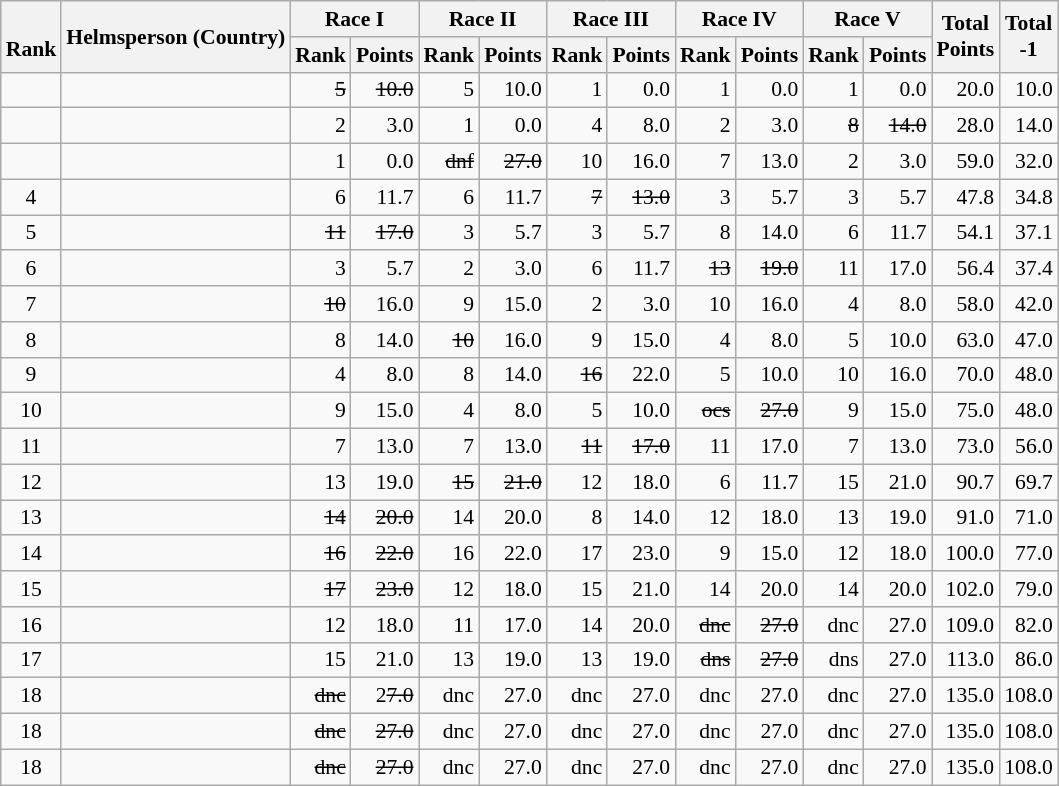<table class="wikitable" style="text-align:right; font-size:90%">
<tr>
<th rowspan=2><br>Rank</th>
<th rowspan=2>Helmsperson (Country)</th>
<th colspan=2>Race I</th>
<th colspan=2>Race II</th>
<th colspan=2>Race III</th>
<th colspan=2>Race IV</th>
<th colspan=2>Race V</th>
<th rowspan=2>Total <br>Points <br></th>
<th rowspan=2>Total<br>-1<br></th>
</tr>
<tr>
<th>Rank</th>
<th>Points</th>
<th>Rank</th>
<th>Points</th>
<th>Rank</th>
<th>Points</th>
<th>Rank</th>
<th>Points</th>
<th>Rank</th>
<th>Points</th>
</tr>
<tr style="vertical-align:top;">
<td align=center></td>
<td align=left></td>
<td><s>5</s></td>
<td><s>10.0</s></td>
<td>5</td>
<td>10.0</td>
<td>1</td>
<td>0.0</td>
<td>1</td>
<td>0.0</td>
<td>1</td>
<td>0.0</td>
<td>20.0</td>
<td>10.0</td>
</tr>
<tr>
<td align=center></td>
<td align=left></td>
<td>2</td>
<td>3.0</td>
<td>1</td>
<td>0.0</td>
<td>4</td>
<td>8.0</td>
<td>2</td>
<td>3.0</td>
<td><s>8</s></td>
<td><s>14.0</s></td>
<td>28.0</td>
<td>14.0</td>
</tr>
<tr>
<td align=center></td>
<td align=left></td>
<td>1</td>
<td>0.0</td>
<td><s>dnf</s></td>
<td><s>27.0</s></td>
<td>10</td>
<td>16.0</td>
<td>7</td>
<td>13.0</td>
<td>2</td>
<td>3.0</td>
<td>59.0</td>
<td>32.0</td>
</tr>
<tr>
<td align=center>4</td>
<td align=left></td>
<td>6</td>
<td>11.7</td>
<td>6</td>
<td>11.7</td>
<td><s>7</s></td>
<td><s>13.0</s></td>
<td>3</td>
<td>5.7</td>
<td>3</td>
<td>5.7</td>
<td>47.8</td>
<td>34.8</td>
</tr>
<tr>
<td align=center>5</td>
<td align=left></td>
<td><s>11</s></td>
<td><s>17.0</s></td>
<td>3</td>
<td>5.7</td>
<td>3</td>
<td>5.7</td>
<td>8</td>
<td>14.0</td>
<td>6</td>
<td>11.7</td>
<td>54.1</td>
<td>37.1</td>
</tr>
<tr>
<td align=center>6</td>
<td align=left></td>
<td>3</td>
<td>5.7</td>
<td>2</td>
<td>3.0</td>
<td>6</td>
<td>11.7</td>
<td><s>13</s></td>
<td><s>19.0</s></td>
<td>11</td>
<td>17.0</td>
<td>56.4</td>
<td>37.4</td>
</tr>
<tr>
<td align=center>7</td>
<td align=left></td>
<td><s>10</s></td>
<td>16.0</td>
<td>9</td>
<td>15.0</td>
<td>2</td>
<td>3.0</td>
<td>10</td>
<td>16.0</td>
<td>4</td>
<td>8.0</td>
<td>58.0</td>
<td>42.0</td>
</tr>
<tr>
<td align=center>8</td>
<td align=left></td>
<td>8</td>
<td>14.0</td>
<td><s>10</s></td>
<td>16.0</td>
<td>9</td>
<td>15.0</td>
<td>4</td>
<td>8.0</td>
<td>5</td>
<td>10.0</td>
<td>63.0</td>
<td>47.0</td>
</tr>
<tr>
<td align=center>9</td>
<td align=left></td>
<td>4</td>
<td>8.0</td>
<td>8</td>
<td>14.0</td>
<td><s>16</s></td>
<td>22.0</td>
<td>5</td>
<td>10.0</td>
<td>10</td>
<td>16.0</td>
<td>70.0</td>
<td>48.0</td>
</tr>
<tr>
<td align=center>10</td>
<td align=left></td>
<td>9</td>
<td>15.0</td>
<td>4</td>
<td>8.0</td>
<td>5</td>
<td>10.0</td>
<td><s>ocs</s></td>
<td><s>27.0</s></td>
<td>9</td>
<td>15.0</td>
<td>75.0</td>
<td>48.0</td>
</tr>
<tr>
<td align=center>11</td>
<td align=left></td>
<td>7</td>
<td>13.0</td>
<td>7</td>
<td>13.0</td>
<td><s>11</s></td>
<td><s>17.0</s></td>
<td>11</td>
<td>17.0</td>
<td>7</td>
<td>13.0</td>
<td>73.0</td>
<td>56.0</td>
</tr>
<tr>
<td align=center>12</td>
<td align=left></td>
<td>13</td>
<td>19.0</td>
<td><s>15</s></td>
<td><s>21.0</s></td>
<td>12</td>
<td>18.0</td>
<td>6</td>
<td>11.7</td>
<td>15</td>
<td>21.0</td>
<td>90.7</td>
<td>69.7</td>
</tr>
<tr>
<td align=center>13</td>
<td align=left></td>
<td><s>14</s></td>
<td><s>20.0</s></td>
<td>14</td>
<td>20.0</td>
<td>8</td>
<td>14.0</td>
<td>12</td>
<td>18.0</td>
<td>13</td>
<td>19.0</td>
<td>91.0</td>
<td>71.0</td>
</tr>
<tr>
<td align=center>14</td>
<td align=left></td>
<td><s>16</s></td>
<td><s>22.0</s></td>
<td>16</td>
<td>22.0</td>
<td>17</td>
<td>23.0</td>
<td>9</td>
<td>15.0</td>
<td>12</td>
<td>18.0</td>
<td>100.0</td>
<td>77.0</td>
</tr>
<tr>
<td align=center>15</td>
<td align=left></td>
<td><s>17</s></td>
<td><s>23.0</s></td>
<td>12</td>
<td>18.0</td>
<td>15</td>
<td>21.0</td>
<td>14</td>
<td>20.0</td>
<td>14</td>
<td>20.0</td>
<td>102.0</td>
<td>79.0</td>
</tr>
<tr>
<td align=center>16</td>
<td align=left></td>
<td>12</td>
<td>18.0</td>
<td>11</td>
<td>17.0</td>
<td>14</td>
<td>20.0</td>
<td><s>dnc</s></td>
<td><s>27.0</s></td>
<td>dnc</td>
<td>27.0</td>
<td>109.0</td>
<td>82.0</td>
</tr>
<tr>
<td align=center>17</td>
<td align=left></td>
<td>15</td>
<td>21.0</td>
<td>13</td>
<td>19.0</td>
<td>13</td>
<td>19.0</td>
<td><s>dns</s></td>
<td><s>27.0</s></td>
<td>dns</td>
<td>27.0</td>
<td>113.0</td>
<td>86.0</td>
</tr>
<tr>
<td align=center>18</td>
<td align=left></td>
<td><s>dnc</s></td>
<td>2<s>7.0</s></td>
<td>dnc</td>
<td>27.0</td>
<td>dnc</td>
<td>27.0</td>
<td>dnc</td>
<td>27.0</td>
<td>dnc</td>
<td>27.0</td>
<td>135.0</td>
<td>108.0</td>
</tr>
<tr>
<td align=center>18</td>
<td align=left></td>
<td><s>dnc</s></td>
<td><s>27.0</s></td>
<td>dnc</td>
<td>27.0</td>
<td>dnc</td>
<td>27.0</td>
<td>dnc</td>
<td>27.0</td>
<td>dnc</td>
<td>27.0</td>
<td>135.0</td>
<td>108.0</td>
</tr>
<tr>
<td align=center>18</td>
<td align=left></td>
<td><s>dnc</s></td>
<td><s>27.0</s></td>
<td>dnc</td>
<td>27.0</td>
<td>dnc</td>
<td>27.0</td>
<td>dnc</td>
<td>27.0</td>
<td>dnc</td>
<td>27.0</td>
<td>135.0</td>
<td>108.0</td>
</tr>
</table>
